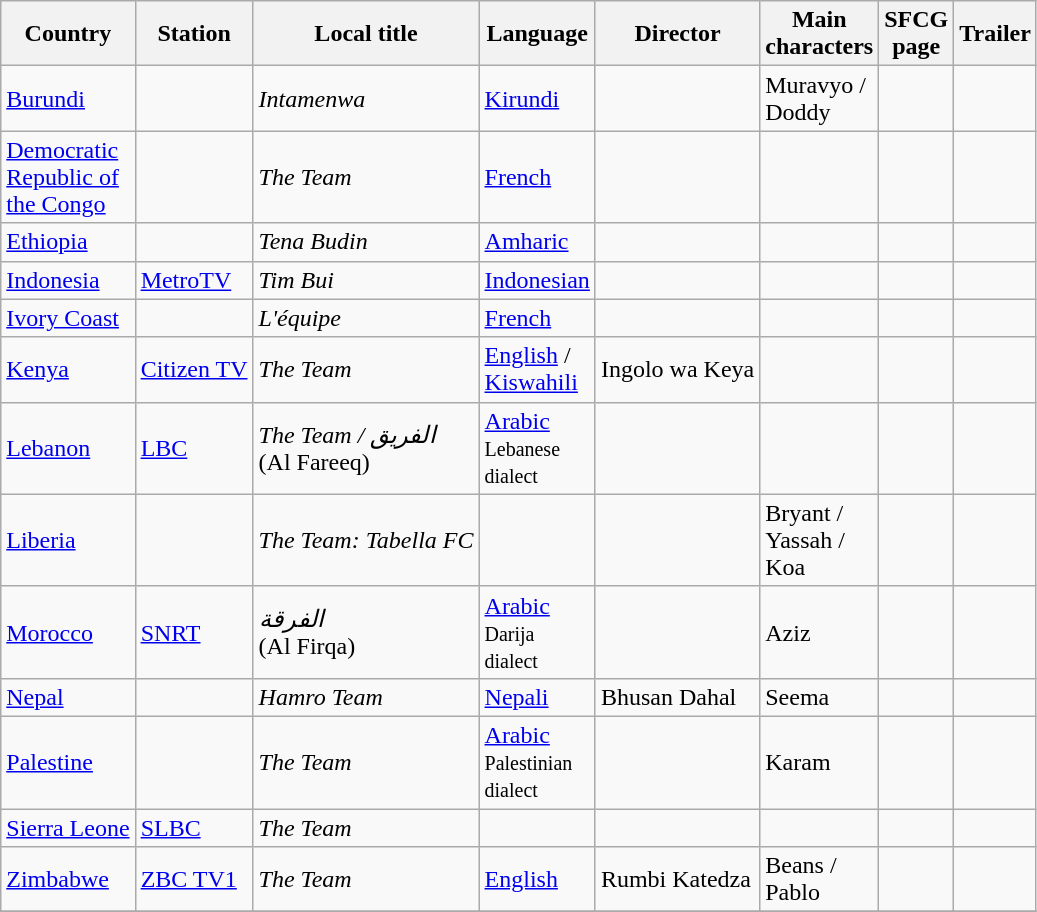<table class="wikitable">
<tr>
<th>Country</th>
<th>Station</th>
<th>Local title</th>
<th>Language</th>
<th>Director</th>
<th>Main <br>characters</th>
<th>SFCG <br>page</th>
<th>Trailer</th>
</tr>
<tr>
<td><a href='#'>Burundi</a></td>
<td></td>
<td><em>Intamenwa</em></td>
<td><a href='#'>Kirundi</a></td>
<td></td>
<td>Muravyo / <br>Doddy</td>
<td></td>
<td></td>
</tr>
<tr>
<td><a href='#'>Democratic <br>Republic of <br>the Congo</a></td>
<td></td>
<td><em>The Team</em></td>
<td><a href='#'>French</a></td>
<td></td>
<td></td>
<td></td>
<td></td>
</tr>
<tr>
<td><a href='#'>Ethiopia</a></td>
<td></td>
<td><em>Tena Budin</em></td>
<td><a href='#'>Amharic</a></td>
<td></td>
<td></td>
<td></td>
<td></td>
</tr>
<tr>
<td><a href='#'>Indonesia</a></td>
<td><a href='#'>MetroTV</a></td>
<td><em>Tim Bui</em></td>
<td><a href='#'>Indonesian</a></td>
<td></td>
<td></td>
<td></td>
<td></td>
</tr>
<tr>
<td><a href='#'>Ivory Coast</a></td>
<td></td>
<td><em>L'équipe</em></td>
<td><a href='#'>French</a></td>
<td></td>
<td></td>
<td></td>
<td></td>
</tr>
<tr>
<td><a href='#'>Kenya</a></td>
<td><a href='#'>Citizen TV</a></td>
<td><em>The Team</em></td>
<td><a href='#'>English</a> / <br><a href='#'>Kiswahili</a></td>
<td>Ingolo wa Keya</td>
<td></td>
<td></td>
<td></td>
</tr>
<tr>
<td><a href='#'>Lebanon</a></td>
<td><a href='#'>LBC</a></td>
<td><em>The Team / الفريق</em><br> (Al Fareeq)</td>
<td><a href='#'>Arabic</a> <br><small>Lebanese <br>dialect</small></td>
<td></td>
<td></td>
<td></td>
<td></td>
</tr>
<tr>
<td><a href='#'>Liberia</a></td>
<td></td>
<td><em>The Team: Tabella FC</em></td>
<td></td>
<td></td>
<td>Bryant /<br> Yassah / <br>  Koa</td>
<td></td>
<td></td>
</tr>
<tr>
<td><a href='#'>Morocco</a></td>
<td><a href='#'>SNRT</a></td>
<td><em>الفرقة</em> <br> (Al Firqa)</td>
<td><a href='#'>Arabic</a> <br><small>Darija <br>dialect</small></td>
<td></td>
<td>Aziz</td>
<td></td>
<td></td>
</tr>
<tr>
<td><a href='#'>Nepal</a></td>
<td></td>
<td><em>Hamro Team</em></td>
<td><a href='#'>Nepali</a></td>
<td>Bhusan Dahal</td>
<td>Seema</td>
<td></td>
<td></td>
</tr>
<tr>
<td><a href='#'>Palestine</a></td>
<td></td>
<td><em>The Team</em></td>
<td><a href='#'>Arabic</a> <br><small>Palestinian <br>dialect</small></td>
<td></td>
<td>Karam</td>
<td></td>
<td></td>
</tr>
<tr>
<td><a href='#'>Sierra Leone</a></td>
<td><a href='#'>SLBC</a></td>
<td><em>The Team</em></td>
<td></td>
<td></td>
<td></td>
<td></td>
<td></td>
</tr>
<tr>
<td><a href='#'>Zimbabwe</a></td>
<td><a href='#'>ZBC TV1</a></td>
<td><em>The Team</em></td>
<td><a href='#'>English</a></td>
<td>Rumbi Katedza</td>
<td>Beans / <br>Pablo</td>
<td></td>
<td></td>
</tr>
<tr>
</tr>
</table>
